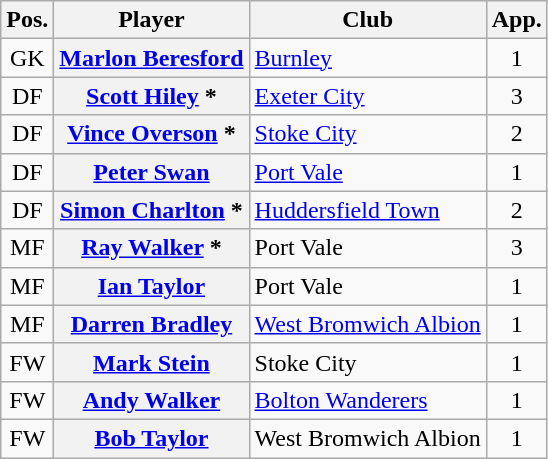<table class="wikitable plainrowheaders" style="text-align: left">
<tr>
<th scope=col>Pos.</th>
<th scope=col>Player</th>
<th scope=col>Club</th>
<th scope=col>App.</th>
</tr>
<tr>
<td style=text-align:center>GK</td>
<th scope=row><a href='#'>Marlon Beresford</a></th>
<td><a href='#'>Burnley</a></td>
<td style=text-align:center>1</td>
</tr>
<tr>
<td style=text-align:center>DF</td>
<th scope=row><a href='#'>Scott Hiley</a> *</th>
<td><a href='#'>Exeter City</a></td>
<td style=text-align:center>3</td>
</tr>
<tr>
<td style=text-align:center>DF</td>
<th scope=row><a href='#'>Vince Overson</a> *</th>
<td><a href='#'>Stoke City</a></td>
<td style=text-align:center>2</td>
</tr>
<tr>
<td style=text-align:center>DF</td>
<th scope=row><a href='#'>Peter Swan</a></th>
<td><a href='#'>Port Vale</a></td>
<td style=text-align:center>1</td>
</tr>
<tr>
<td style=text-align:center>DF</td>
<th scope=row><a href='#'>Simon Charlton</a> *</th>
<td><a href='#'>Huddersfield Town</a></td>
<td style=text-align:center>2</td>
</tr>
<tr>
<td style=text-align:center>MF</td>
<th scope=row><a href='#'>Ray Walker</a> *</th>
<td>Port Vale</td>
<td style=text-align:center>3</td>
</tr>
<tr>
<td style=text-align:center>MF</td>
<th scope=row><a href='#'>Ian Taylor</a></th>
<td>Port Vale</td>
<td style=text-align:center>1</td>
</tr>
<tr>
<td style=text-align:center>MF</td>
<th scope=row><a href='#'>Darren Bradley</a></th>
<td><a href='#'>West Bromwich Albion</a></td>
<td style=text-align:center>1</td>
</tr>
<tr>
<td style=text-align:center>FW</td>
<th scope=row><a href='#'>Mark Stein</a></th>
<td>Stoke City</td>
<td style=text-align:center>1</td>
</tr>
<tr>
<td style=text-align:center>FW</td>
<th scope=row><a href='#'>Andy Walker</a></th>
<td><a href='#'>Bolton Wanderers</a></td>
<td style=text-align:center>1</td>
</tr>
<tr>
<td style=text-align:center>FW</td>
<th scope=row><a href='#'>Bob Taylor</a></th>
<td>West Bromwich Albion</td>
<td style=text-align:center>1</td>
</tr>
</table>
